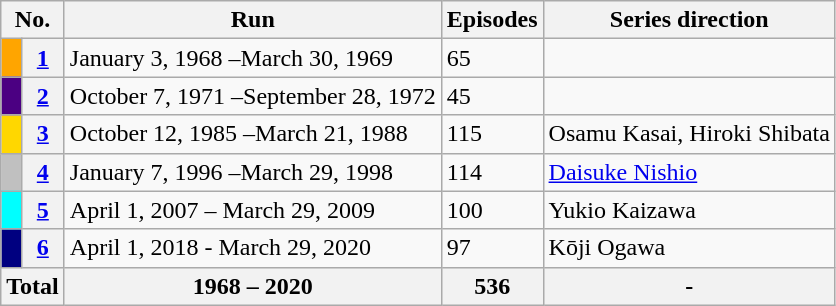<table class="wikitable sortable">
<tr>
<th colspan="2">No.</th>
<th>Run</th>
<th>Episodes</th>
<th>Series <strong>direction</strong></th>
</tr>
<tr>
<th style="background:orange;"></th>
<th><a href='#'>1</a></th>
<td>January 3, 1968 –March 30, 1969</td>
<td>65</td>
<td></td>
</tr>
<tr>
<th style="background:indigo;"></th>
<th><a href='#'>2</a></th>
<td>October 7, 1971 –September 28, 1972</td>
<td>45</td>
<td></td>
</tr>
<tr>
<th style="background:gold;"></th>
<th><a href='#'>3</a></th>
<td>October 12, 1985 –March 21, 1988</td>
<td>115</td>
<td>Osamu Kasai, Hiroki Shibata</td>
</tr>
<tr>
<th style="background:silver;"></th>
<th><a href='#'>4</a></th>
<td>January 7, 1996 –March 29, 1998</td>
<td>114</td>
<td><a href='#'>Daisuke Nishio</a></td>
</tr>
<tr>
<th style="background:cyan;"></th>
<th><a href='#'>5</a></th>
<td>April 1, 2007 – March 29, 2009</td>
<td>100</td>
<td>Yukio Kaizawa</td>
</tr>
<tr>
<th style="background:#000080;"></th>
<th><a href='#'>6</a></th>
<td>April 1, 2018 - March 29, 2020</td>
<td>97</td>
<td>Kōji Ogawa</td>
</tr>
<tr>
<th colspan="2">Total</th>
<th>1968 – 2020</th>
<th>536</th>
<th>-</th>
</tr>
</table>
